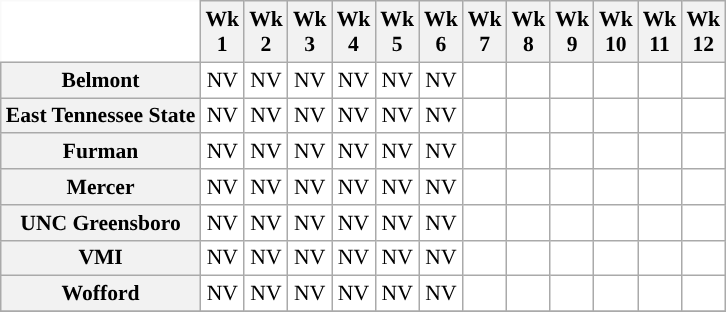<table class="wikitable" style="white-space:nowrap;font-size:90%;text-align:center;">
<tr>
<th style="background:white; border-top-style:hidden; border-left-style:hidden;"> </th>
<th>Wk<br> 1</th>
<th>Wk<br>2</th>
<th>Wk<br>3</th>
<th>Wk<br>4</th>
<th>Wk<br>5</th>
<th>Wk<br>6</th>
<th>Wk<br>7</th>
<th>Wk<br>8</th>
<th>Wk<br>9</th>
<th>Wk<br>10</th>
<th>Wk<br>11</th>
<th>Wk<br>12</th>
</tr>
<tr>
<th>Belmont</th>
<td style="background:#FFF;">NV</td>
<td style="background:#FFF;">NV</td>
<td style="background:#FFF;">NV</td>
<td style="background:#FFF;">NV</td>
<td style="background:#FFF;">NV</td>
<td style="background:#FFF;">NV</td>
<td style="background:#FFF;"></td>
<td style="background:#FFF;"></td>
<td style="background:#FFF;"></td>
<td style="background:#FFF;"></td>
<td style="background:#FFF;"></td>
<td style="background:#FFF;"></td>
</tr>
<tr>
<th>East Tennessee State</th>
<td style="background:#FFF;">NV</td>
<td style="background:#FFF;">NV</td>
<td style="background:#FFF;">NV</td>
<td style="background:#FFF;">NV</td>
<td style="background:#FFF;">NV</td>
<td style="background:#FFF;">NV</td>
<td style="background:#FFF;"></td>
<td style="background:#FFF;"></td>
<td style="background:#FFF;"></td>
<td style="background:#FFF;"></td>
<td style="background:#FFF;"></td>
<td style="background:#FFF;"></td>
</tr>
<tr>
<th>Furman</th>
<td style="background:#FFF;">NV</td>
<td style="background:#FFF;">NV</td>
<td style="background:#FFF;">NV</td>
<td style="background:#FFF;">NV</td>
<td style="background:#FFF;">NV</td>
<td style="background:#FFF;">NV</td>
<td style="background:#FFF;"></td>
<td style="background:#FFF;"></td>
<td style="background:#FFF;"></td>
<td style="background:#FFF;"></td>
<td style="background:#FFF;"></td>
<td style="background:#FFF;"></td>
</tr>
<tr>
<th>Mercer</th>
<td style="background:#FFF;">NV</td>
<td style="background:#FFF;">NV</td>
<td style="background:#FFF;">NV</td>
<td style="background:#FFF;">NV</td>
<td style="background:#FFF;">NV</td>
<td style="background:#FFF;">NV</td>
<td style="background:#FFF;"></td>
<td style="background:#FFF;"></td>
<td style="background:#FFF;"></td>
<td style="background:#FFF;"></td>
<td style="background:#FFF;"></td>
<td style="background:#FFF;"></td>
</tr>
<tr>
<th>UNC Greensboro</th>
<td style="background:#FFF;">NV</td>
<td style="background:#FFF;">NV</td>
<td style="background:#FFF;">NV</td>
<td style="background:#FFF;">NV</td>
<td style="background:#FFF;">NV</td>
<td style="background:#FFF;">NV</td>
<td style="background:#FFF;"></td>
<td style="background:#FFF;"></td>
<td style="background:#FFF;"></td>
<td style="background:#FFF;"></td>
<td style="background:#FFF;"></td>
<td style="background:#FFF;"></td>
</tr>
<tr>
<th>VMI</th>
<td style="background:#FFF;">NV</td>
<td style="background:#FFF;">NV</td>
<td style="background:#FFF;">NV</td>
<td style="background:#FFF;">NV</td>
<td style="background:#FFF;">NV</td>
<td style="background:#FFF;">NV</td>
<td style="background:#FFF;"></td>
<td style="background:#FFF;"></td>
<td style="background:#FFF;"></td>
<td style="background:#FFF;"></td>
<td style="background:#FFF;"></td>
<td style="background:#FFF;"></td>
</tr>
<tr>
<th>Wofford</th>
<td style="background:#FFF;">NV</td>
<td style="background:#FFF;">NV</td>
<td style="background:#FFF;">NV</td>
<td style="background:#FFF;">NV</td>
<td style="background:#FFF;">NV</td>
<td style="background:#FFF;">NV</td>
<td style="background:#FFF;"></td>
<td style="background:#FFF;"></td>
<td style="background:#FFF;"></td>
<td style="background:#FFF;"></td>
<td style="background:#FFF;"></td>
<td style="background:#FFF;"></td>
</tr>
<tr>
</tr>
</table>
